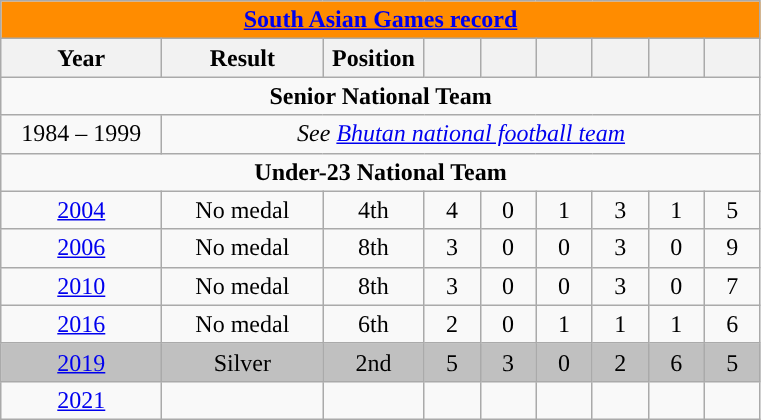<table class="wikitable collapsible" style="text-align: center;">
<tr>
<th colspan=9 style="background: #FF8C00; color: #0000FF;"><a href='#'>South Asian Games record</a></th>
</tr>
<tr>
<th style="width:100px;">Year</th>
<th style="width:100px;">Result</th>
<th style="width:60px;">Position</th>
<th style="width:30px;"></th>
<th style="width:30px;"></th>
<th style="width:30px;"></th>
<th style="width:30px;"></th>
<th style="width:30px;"></th>
<th style="width:30px;"></th>
</tr>
<tr>
<td colspan=9><strong>Senior National Team</strong></td>
</tr>
<tr>
<td>1984 – 1999</td>
<td colspan=8><em>See <a href='#'>Bhutan national football team</a></em></td>
</tr>
<tr>
<td colspan=9><strong>Under-23 National Team</strong></td>
</tr>
<tr style="background:No medal;">
<td> <a href='#'>2004</a></td>
<td>No medal</td>
<td>4th</td>
<td>4</td>
<td>0</td>
<td>1</td>
<td>3</td>
<td>1</td>
<td>5</td>
</tr>
<tr>
<td> <a href='#'>2006</a></td>
<td>No medal</td>
<td>8th</td>
<td>3</td>
<td>0</td>
<td>0</td>
<td>3</td>
<td>0</td>
<td>9</td>
</tr>
<tr>
<td> <a href='#'>2010</a></td>
<td>No medal</td>
<td>8th</td>
<td>3</td>
<td>0</td>
<td>0</td>
<td>3</td>
<td>0</td>
<td>7</td>
</tr>
<tr>
<td> <a href='#'>2016</a></td>
<td>No medal</td>
<td>6th</td>
<td>2</td>
<td>0</td>
<td>1</td>
<td>1</td>
<td>1</td>
<td>6</td>
</tr>
<tr style="background:silver;">
<td> <a href='#'>2019</a></td>
<td>Silver</td>
<td>2nd</td>
<td>5</td>
<td>3</td>
<td>0</td>
<td>2</td>
<td>6</td>
<td>5</td>
</tr>
<tr style=>
<td> <a href='#'>2021</a></td>
<td></td>
<td></td>
<td></td>
<td></td>
<td></td>
<td></td>
<td></td>
<td></td>
</tr>
</table>
